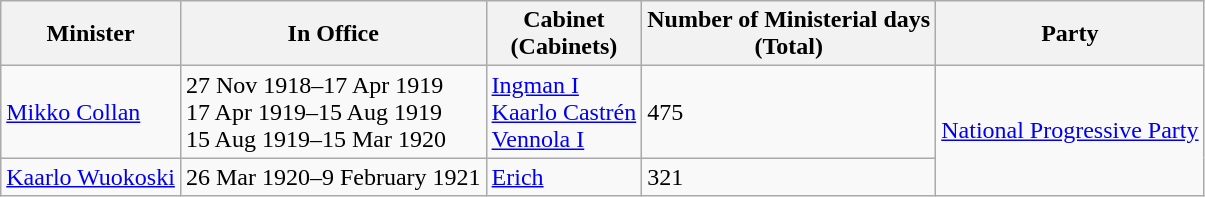<table class="wikitable">
<tr>
<th>Minister</th>
<th>In Office</th>
<th>Cabinet<br>(Cabinets)</th>
<th>Number of Ministerial days <br>(Total)</th>
<th>Party</th>
</tr>
<tr>
<td><a href='#'>Mikko Collan</a></td>
<td>27 Nov 1918–17 Apr 1919<br>17 Apr 1919–15 Aug 1919<br>15 Aug 1919–15  Mar  1920</td>
<td><a href='#'>Ingman I</a><br><a href='#'>Kaarlo Castrén</a><br><a href='#'>Vennola I</a></td>
<td>475</td>
<td rowspan=2><a href='#'>National Progressive Party</a></td>
</tr>
<tr>
<td><a href='#'>Kaarlo Wuokoski</a></td>
<td>26  Mar  1920–9  February 1921</td>
<td><a href='#'>Erich</a></td>
<td>321</td>
</tr>
</table>
